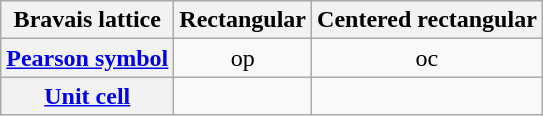<table class="wikitable skin-invert-image">
<tr>
<th>Bravais lattice</th>
<th>Rectangular</th>
<th>Centered rectangular</th>
</tr>
<tr align=center>
<th><a href='#'>Pearson symbol</a></th>
<td>op</td>
<td>oc</td>
</tr>
<tr>
<th><a href='#'>Unit cell</a></th>
<td></td>
<td></td>
</tr>
</table>
